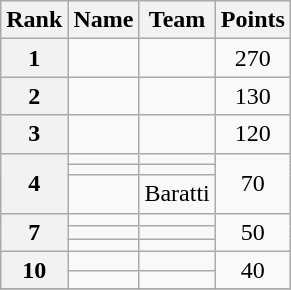<table class="wikitable">
<tr>
<th>Rank</th>
<th>Name</th>
<th>Team</th>
<th>Points</th>
</tr>
<tr>
<th style="text-align:center">1</th>
<td></td>
<td></td>
<td style="text-align:center">270</td>
</tr>
<tr>
<th style="text-align:center">2</th>
<td></td>
<td></td>
<td style="text-align:center">130</td>
</tr>
<tr>
<th style="text-align:center">3</th>
<td></td>
<td></td>
<td style="text-align:center">120</td>
</tr>
<tr>
<th style="text-align:center" rowspan="3">4</th>
<td></td>
<td></td>
<td style="text-align:center" rowspan="3">70</td>
</tr>
<tr>
<td></td>
<td></td>
</tr>
<tr>
<td></td>
<td>Baratti</td>
</tr>
<tr>
<th style="text-align:center" rowspan="3">7</th>
<td></td>
<td></td>
<td style="text-align:center" rowspan="3">50</td>
</tr>
<tr>
<td></td>
<td></td>
</tr>
<tr>
<td></td>
<td></td>
</tr>
<tr>
<th style="text-align:center" rowspan="2">10</th>
<td></td>
<td></td>
<td style="text-align:center" rowspan="2">40</td>
</tr>
<tr>
<td> </td>
<td></td>
</tr>
<tr>
</tr>
</table>
